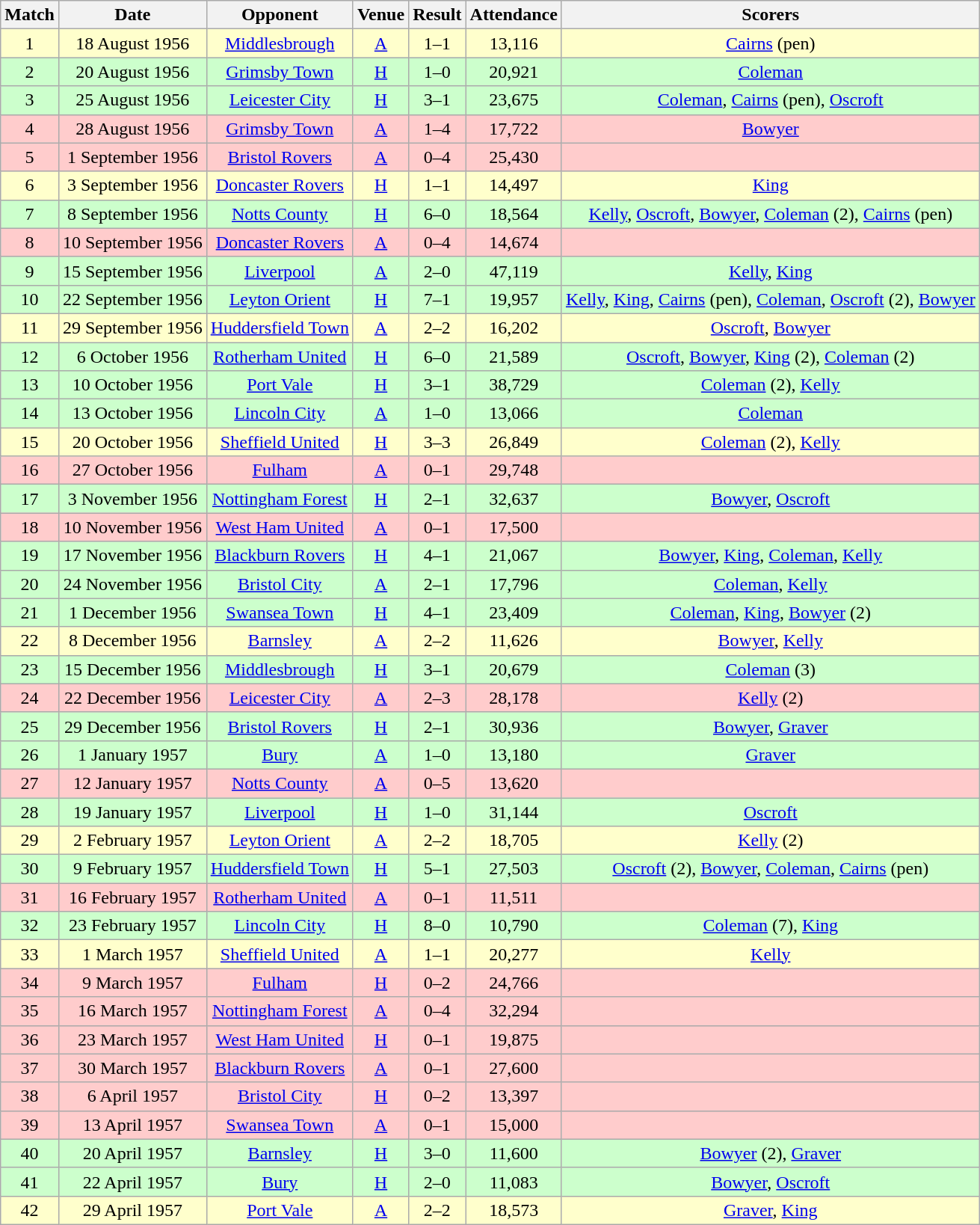<table class="wikitable" style="font-size:100%; text-align:center">
<tr>
<th>Match</th>
<th>Date</th>
<th>Opponent</th>
<th>Venue</th>
<th>Result</th>
<th>Attendance</th>
<th>Scorers</th>
</tr>
<tr style="background-color: #FFFFCC;">
<td>1</td>
<td>18 August 1956</td>
<td><a href='#'>Middlesbrough</a></td>
<td><a href='#'>A</a></td>
<td>1–1</td>
<td>13,116</td>
<td><a href='#'>Cairns</a> (pen)</td>
</tr>
<tr style="background-color: #CCFFCC;">
<td>2</td>
<td>20 August 1956</td>
<td><a href='#'>Grimsby Town</a></td>
<td><a href='#'>H</a></td>
<td>1–0</td>
<td>20,921</td>
<td><a href='#'>Coleman</a></td>
</tr>
<tr style="background-color: #CCFFCC;">
<td>3</td>
<td>25 August 1956</td>
<td><a href='#'>Leicester City</a></td>
<td><a href='#'>H</a></td>
<td>3–1</td>
<td>23,675</td>
<td><a href='#'>Coleman</a>, <a href='#'>Cairns</a> (pen), <a href='#'>Oscroft</a></td>
</tr>
<tr style="background-color: #FFCCCC;">
<td>4</td>
<td>28 August 1956</td>
<td><a href='#'>Grimsby Town</a></td>
<td><a href='#'>A</a></td>
<td>1–4</td>
<td>17,722</td>
<td><a href='#'>Bowyer</a></td>
</tr>
<tr style="background-color: #FFCCCC;">
<td>5</td>
<td>1 September 1956</td>
<td><a href='#'>Bristol Rovers</a></td>
<td><a href='#'>A</a></td>
<td>0–4</td>
<td>25,430</td>
<td></td>
</tr>
<tr style="background-color: #FFFFCC;">
<td>6</td>
<td>3 September 1956</td>
<td><a href='#'>Doncaster Rovers</a></td>
<td><a href='#'>H</a></td>
<td>1–1</td>
<td>14,497</td>
<td><a href='#'>King</a></td>
</tr>
<tr style="background-color: #CCFFCC;">
<td>7</td>
<td>8 September 1956</td>
<td><a href='#'>Notts County</a></td>
<td><a href='#'>H</a></td>
<td>6–0</td>
<td>18,564</td>
<td><a href='#'>Kelly</a>, <a href='#'>Oscroft</a>, <a href='#'>Bowyer</a>, <a href='#'>Coleman</a> (2), <a href='#'>Cairns</a> (pen)</td>
</tr>
<tr style="background-color: #FFCCCC;">
<td>8</td>
<td>10 September 1956</td>
<td><a href='#'>Doncaster Rovers</a></td>
<td><a href='#'>A</a></td>
<td>0–4</td>
<td>14,674</td>
<td></td>
</tr>
<tr style="background-color: #CCFFCC;">
<td>9</td>
<td>15 September 1956</td>
<td><a href='#'>Liverpool</a></td>
<td><a href='#'>A</a></td>
<td>2–0</td>
<td>47,119</td>
<td><a href='#'>Kelly</a>, <a href='#'>King</a></td>
</tr>
<tr style="background-color: #CCFFCC;">
<td>10</td>
<td>22 September 1956</td>
<td><a href='#'>Leyton Orient</a></td>
<td><a href='#'>H</a></td>
<td>7–1</td>
<td>19,957</td>
<td><a href='#'>Kelly</a>, <a href='#'>King</a>, <a href='#'>Cairns</a> (pen), <a href='#'>Coleman</a>, <a href='#'>Oscroft</a> (2), <a href='#'>Bowyer</a></td>
</tr>
<tr style="background-color: #FFFFCC;">
<td>11</td>
<td>29 September 1956</td>
<td><a href='#'>Huddersfield Town</a></td>
<td><a href='#'>A</a></td>
<td>2–2</td>
<td>16,202</td>
<td><a href='#'>Oscroft</a>, <a href='#'>Bowyer</a></td>
</tr>
<tr style="background-color: #CCFFCC;">
<td>12</td>
<td>6 October 1956</td>
<td><a href='#'>Rotherham United</a></td>
<td><a href='#'>H</a></td>
<td>6–0</td>
<td>21,589</td>
<td><a href='#'>Oscroft</a>, <a href='#'>Bowyer</a>, <a href='#'>King</a> (2), <a href='#'>Coleman</a> (2)</td>
</tr>
<tr style="background-color: #CCFFCC;">
<td>13</td>
<td>10 October 1956</td>
<td><a href='#'>Port Vale</a></td>
<td><a href='#'>H</a></td>
<td>3–1</td>
<td>38,729</td>
<td><a href='#'>Coleman</a> (2), <a href='#'>Kelly</a></td>
</tr>
<tr style="background-color: #CCFFCC;">
<td>14</td>
<td>13 October 1956</td>
<td><a href='#'>Lincoln City</a></td>
<td><a href='#'>A</a></td>
<td>1–0</td>
<td>13,066</td>
<td><a href='#'>Coleman</a></td>
</tr>
<tr style="background-color: #FFFFCC;">
<td>15</td>
<td>20 October 1956</td>
<td><a href='#'>Sheffield United</a></td>
<td><a href='#'>H</a></td>
<td>3–3</td>
<td>26,849</td>
<td><a href='#'>Coleman</a> (2), <a href='#'>Kelly</a></td>
</tr>
<tr style="background-color: #FFCCCC;">
<td>16</td>
<td>27 October 1956</td>
<td><a href='#'>Fulham</a></td>
<td><a href='#'>A</a></td>
<td>0–1</td>
<td>29,748</td>
<td></td>
</tr>
<tr style="background-color: #CCFFCC;">
<td>17</td>
<td>3 November 1956</td>
<td><a href='#'>Nottingham Forest</a></td>
<td><a href='#'>H</a></td>
<td>2–1</td>
<td>32,637</td>
<td><a href='#'>Bowyer</a>, <a href='#'>Oscroft</a></td>
</tr>
<tr style="background-color: #FFCCCC;">
<td>18</td>
<td>10 November 1956</td>
<td><a href='#'>West Ham United</a></td>
<td><a href='#'>A</a></td>
<td>0–1</td>
<td>17,500</td>
<td></td>
</tr>
<tr style="background-color: #CCFFCC;">
<td>19</td>
<td>17 November 1956</td>
<td><a href='#'>Blackburn Rovers</a></td>
<td><a href='#'>H</a></td>
<td>4–1</td>
<td>21,067</td>
<td><a href='#'>Bowyer</a>, <a href='#'>King</a>, <a href='#'>Coleman</a>, <a href='#'>Kelly</a></td>
</tr>
<tr style="background-color: #CCFFCC;">
<td>20</td>
<td>24 November 1956</td>
<td><a href='#'>Bristol City</a></td>
<td><a href='#'>A</a></td>
<td>2–1</td>
<td>17,796</td>
<td><a href='#'>Coleman</a>, <a href='#'>Kelly</a></td>
</tr>
<tr style="background-color: #CCFFCC;">
<td>21</td>
<td>1 December 1956</td>
<td><a href='#'>Swansea Town</a></td>
<td><a href='#'>H</a></td>
<td>4–1</td>
<td>23,409</td>
<td><a href='#'>Coleman</a>, <a href='#'>King</a>, <a href='#'>Bowyer</a> (2)</td>
</tr>
<tr style="background-color: #FFFFCC;">
<td>22</td>
<td>8 December 1956</td>
<td><a href='#'>Barnsley</a></td>
<td><a href='#'>A</a></td>
<td>2–2</td>
<td>11,626</td>
<td><a href='#'>Bowyer</a>, <a href='#'>Kelly</a></td>
</tr>
<tr style="background-color: #CCFFCC;">
<td>23</td>
<td>15 December 1956</td>
<td><a href='#'>Middlesbrough</a></td>
<td><a href='#'>H</a></td>
<td>3–1</td>
<td>20,679</td>
<td><a href='#'>Coleman</a> (3)</td>
</tr>
<tr style="background-color: #FFCCCC;">
<td>24</td>
<td>22 December 1956</td>
<td><a href='#'>Leicester City</a></td>
<td><a href='#'>A</a></td>
<td>2–3</td>
<td>28,178</td>
<td><a href='#'>Kelly</a> (2)</td>
</tr>
<tr style="background-color: #CCFFCC;">
<td>25</td>
<td>29 December 1956</td>
<td><a href='#'>Bristol Rovers</a></td>
<td><a href='#'>H</a></td>
<td>2–1</td>
<td>30,936</td>
<td><a href='#'>Bowyer</a>, <a href='#'>Graver</a></td>
</tr>
<tr style="background-color: #CCFFCC;">
<td>26</td>
<td>1 January 1957</td>
<td><a href='#'>Bury</a></td>
<td><a href='#'>A</a></td>
<td>1–0</td>
<td>13,180</td>
<td><a href='#'>Graver</a></td>
</tr>
<tr style="background-color: #FFCCCC;">
<td>27</td>
<td>12 January 1957</td>
<td><a href='#'>Notts County</a></td>
<td><a href='#'>A</a></td>
<td>0–5</td>
<td>13,620</td>
<td></td>
</tr>
<tr style="background-color: #CCFFCC;">
<td>28</td>
<td>19 January 1957</td>
<td><a href='#'>Liverpool</a></td>
<td><a href='#'>H</a></td>
<td>1–0</td>
<td>31,144</td>
<td><a href='#'>Oscroft</a></td>
</tr>
<tr style="background-color: #FFFFCC;">
<td>29</td>
<td>2 February 1957</td>
<td><a href='#'>Leyton Orient</a></td>
<td><a href='#'>A</a></td>
<td>2–2</td>
<td>18,705</td>
<td><a href='#'>Kelly</a> (2)</td>
</tr>
<tr style="background-color: #CCFFCC;">
<td>30</td>
<td>9 February 1957</td>
<td><a href='#'>Huddersfield Town</a></td>
<td><a href='#'>H</a></td>
<td>5–1</td>
<td>27,503</td>
<td><a href='#'>Oscroft</a> (2), <a href='#'>Bowyer</a>, <a href='#'>Coleman</a>, <a href='#'>Cairns</a> (pen)</td>
</tr>
<tr style="background-color: #FFCCCC;">
<td>31</td>
<td>16 February 1957</td>
<td><a href='#'>Rotherham United</a></td>
<td><a href='#'>A</a></td>
<td>0–1</td>
<td>11,511</td>
<td></td>
</tr>
<tr style="background-color: #CCFFCC;">
<td>32</td>
<td>23 February 1957</td>
<td><a href='#'>Lincoln City</a></td>
<td><a href='#'>H</a></td>
<td>8–0</td>
<td>10,790</td>
<td><a href='#'>Coleman</a> (7), <a href='#'>King</a></td>
</tr>
<tr style="background-color: #FFFFCC;">
<td>33</td>
<td>1 March 1957</td>
<td><a href='#'>Sheffield United</a></td>
<td><a href='#'>A</a></td>
<td>1–1</td>
<td>20,277</td>
<td><a href='#'>Kelly</a></td>
</tr>
<tr style="background-color: #FFCCCC;">
<td>34</td>
<td>9 March 1957</td>
<td><a href='#'>Fulham</a></td>
<td><a href='#'>H</a></td>
<td>0–2</td>
<td>24,766</td>
<td></td>
</tr>
<tr style="background-color: #FFCCCC;">
<td>35</td>
<td>16 March 1957</td>
<td><a href='#'>Nottingham Forest</a></td>
<td><a href='#'>A</a></td>
<td>0–4</td>
<td>32,294</td>
<td></td>
</tr>
<tr style="background-color: #FFCCCC;">
<td>36</td>
<td>23 March 1957</td>
<td><a href='#'>West Ham United</a></td>
<td><a href='#'>H</a></td>
<td>0–1</td>
<td>19,875</td>
<td></td>
</tr>
<tr style="background-color: #FFCCCC;">
<td>37</td>
<td>30 March 1957</td>
<td><a href='#'>Blackburn Rovers</a></td>
<td><a href='#'>A</a></td>
<td>0–1</td>
<td>27,600</td>
<td></td>
</tr>
<tr style="background-color: #FFCCCC;">
<td>38</td>
<td>6 April 1957</td>
<td><a href='#'>Bristol City</a></td>
<td><a href='#'>H</a></td>
<td>0–2</td>
<td>13,397</td>
<td></td>
</tr>
<tr style="background-color: #FFCCCC;">
<td>39</td>
<td>13 April 1957</td>
<td><a href='#'>Swansea Town</a></td>
<td><a href='#'>A</a></td>
<td>0–1</td>
<td>15,000</td>
<td></td>
</tr>
<tr style="background-color: #CCFFCC;">
<td>40</td>
<td>20 April 1957</td>
<td><a href='#'>Barnsley</a></td>
<td><a href='#'>H</a></td>
<td>3–0</td>
<td>11,600</td>
<td><a href='#'>Bowyer</a> (2), <a href='#'>Graver</a></td>
</tr>
<tr style="background-color: #CCFFCC;">
<td>41</td>
<td>22 April 1957</td>
<td><a href='#'>Bury</a></td>
<td><a href='#'>H</a></td>
<td>2–0</td>
<td>11,083</td>
<td><a href='#'>Bowyer</a>, <a href='#'>Oscroft</a></td>
</tr>
<tr style="background-color: #FFFFCC;">
<td>42</td>
<td>29 April 1957</td>
<td><a href='#'>Port Vale</a></td>
<td><a href='#'>A</a></td>
<td>2–2</td>
<td>18,573</td>
<td><a href='#'>Graver</a>, <a href='#'>King</a></td>
</tr>
</table>
